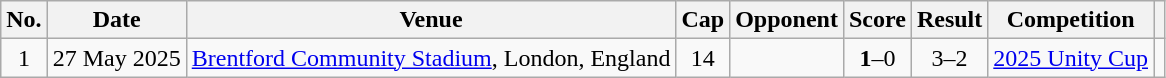<table class="wikitable sortable">
<tr>
<th scope="col">No.</th>
<th scope="col">Date</th>
<th scope="col">Venue</th>
<th scope="col">Cap</th>
<th scope="col">Opponent</th>
<th scope="col">Score</th>
<th scope="col">Result</th>
<th scope="col">Competition</th>
<th scope="col" class="unsortable"></th>
</tr>
<tr>
<td style="text-align: center;">1</td>
<td>27 May 2025</td>
<td><a href='#'>Brentford Community Stadium</a>, London, England</td>
<td style="text-align: center;">14</td>
<td></td>
<td style="text-align: center;"><strong>1</strong>–0</td>
<td style="text-align: center;">3–2</td>
<td><a href='#'>2025 Unity Cup</a></td>
<td style="text-align: center;"></td>
</tr>
</table>
